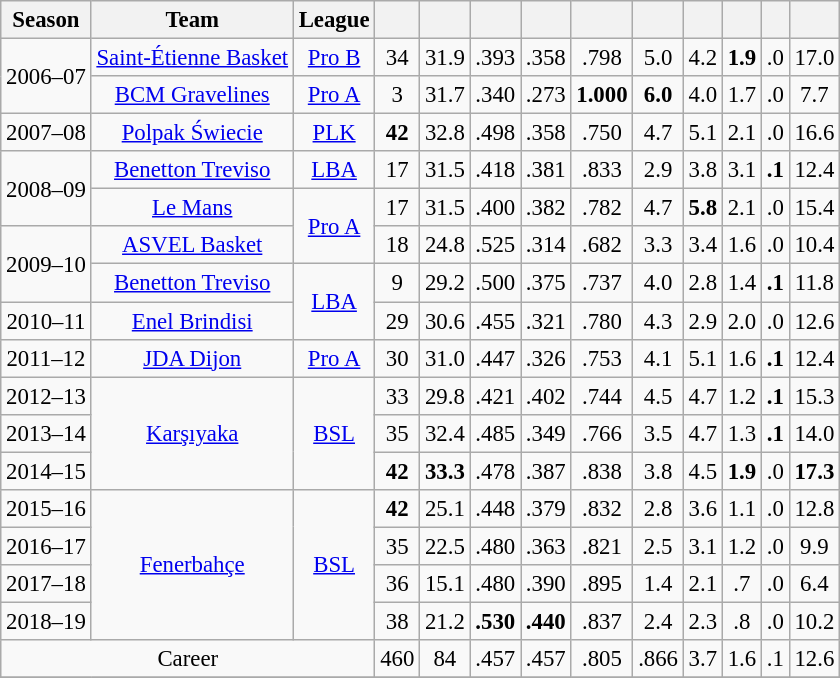<table class="wikitable sortable" style="font-size:95%; text-align:center;">
<tr>
<th>Season</th>
<th>Team</th>
<th>League</th>
<th></th>
<th></th>
<th></th>
<th></th>
<th></th>
<th></th>
<th></th>
<th></th>
<th></th>
<th></th>
</tr>
<tr>
<td rowspan="2">2006–07</td>
<td><a href='#'>Saint-Étienne Basket</a></td>
<td><a href='#'>Pro B</a></td>
<td>34</td>
<td>31.9</td>
<td>.393</td>
<td>.358</td>
<td>.798</td>
<td>5.0</td>
<td>4.2</td>
<td><strong>1.9</strong></td>
<td>.0</td>
<td>17.0</td>
</tr>
<tr>
<td><a href='#'>BCM Gravelines</a></td>
<td><a href='#'>Pro A</a></td>
<td>3</td>
<td>31.7</td>
<td>.340</td>
<td>.273</td>
<td><strong>1.000</strong></td>
<td><strong>6.0</strong></td>
<td>4.0</td>
<td>1.7</td>
<td>.0</td>
<td>7.7</td>
</tr>
<tr>
<td>2007–08</td>
<td><a href='#'>Polpak Świecie</a></td>
<td><a href='#'>PLK</a></td>
<td><strong>42</strong></td>
<td>32.8</td>
<td>.498</td>
<td>.358</td>
<td>.750</td>
<td>4.7</td>
<td>5.1</td>
<td>2.1</td>
<td>.0</td>
<td>16.6</td>
</tr>
<tr>
<td rowspan="2">2008–09</td>
<td><a href='#'>Benetton Treviso</a></td>
<td><a href='#'>LBA</a></td>
<td>17</td>
<td>31.5</td>
<td>.418</td>
<td>.381</td>
<td>.833</td>
<td>2.9</td>
<td>3.8</td>
<td>3.1</td>
<td><strong>.1</strong></td>
<td>12.4</td>
</tr>
<tr>
<td><a href='#'>Le Mans</a></td>
<td rowspan="2"><a href='#'>Pro A</a></td>
<td>17</td>
<td>31.5</td>
<td>.400</td>
<td>.382</td>
<td>.782</td>
<td>4.7</td>
<td><strong>5.8</strong></td>
<td>2.1</td>
<td>.0</td>
<td>15.4</td>
</tr>
<tr>
<td rowspan="2">2009–10</td>
<td><a href='#'>ASVEL Basket</a></td>
<td>18</td>
<td>24.8</td>
<td>.525</td>
<td>.314</td>
<td>.682</td>
<td>3.3</td>
<td>3.4</td>
<td>1.6</td>
<td>.0</td>
<td>10.4</td>
</tr>
<tr>
<td><a href='#'>Benetton Treviso</a></td>
<td rowspan="2"><a href='#'>LBA</a></td>
<td>9</td>
<td>29.2</td>
<td>.500</td>
<td>.375</td>
<td>.737</td>
<td>4.0</td>
<td>2.8</td>
<td>1.4</td>
<td><strong>.1</strong></td>
<td>11.8</td>
</tr>
<tr>
<td>2010–11</td>
<td><a href='#'>Enel Brindisi</a></td>
<td>29</td>
<td>30.6</td>
<td>.455</td>
<td>.321</td>
<td>.780</td>
<td>4.3</td>
<td>2.9</td>
<td>2.0</td>
<td>.0</td>
<td>12.6</td>
</tr>
<tr>
<td>2011–12</td>
<td><a href='#'>JDA Dijon</a></td>
<td><a href='#'>Pro A</a></td>
<td>30</td>
<td>31.0</td>
<td>.447</td>
<td>.326</td>
<td>.753</td>
<td>4.1</td>
<td>5.1</td>
<td>1.6</td>
<td><strong>.1</strong></td>
<td>12.4</td>
</tr>
<tr>
<td>2012–13</td>
<td rowspan="3"><a href='#'>Karşıyaka</a></td>
<td rowspan="3"><a href='#'>BSL</a></td>
<td>33</td>
<td>29.8</td>
<td>.421</td>
<td>.402</td>
<td>.744</td>
<td>4.5</td>
<td>4.7</td>
<td>1.2</td>
<td><strong>.1</strong></td>
<td>15.3</td>
</tr>
<tr>
<td>2013–14</td>
<td>35</td>
<td>32.4</td>
<td>.485</td>
<td>.349</td>
<td>.766</td>
<td>3.5</td>
<td>4.7</td>
<td>1.3</td>
<td><strong>.1</strong></td>
<td>14.0</td>
</tr>
<tr>
<td>2014–15</td>
<td><strong>42</strong></td>
<td><strong>33.3</strong></td>
<td>.478</td>
<td>.387</td>
<td>.838</td>
<td>3.8</td>
<td>4.5</td>
<td><strong>1.9</strong></td>
<td>.0</td>
<td><strong>17.3</strong></td>
</tr>
<tr>
<td>2015–16</td>
<td rowspan="4"><a href='#'>Fenerbahçe</a></td>
<td rowspan="4"><a href='#'>BSL</a></td>
<td><strong>42</strong></td>
<td>25.1</td>
<td>.448</td>
<td>.379</td>
<td>.832</td>
<td>2.8</td>
<td>3.6</td>
<td>1.1</td>
<td>.0</td>
<td>12.8</td>
</tr>
<tr>
<td>2016–17</td>
<td>35</td>
<td>22.5</td>
<td>.480</td>
<td>.363</td>
<td>.821</td>
<td>2.5</td>
<td>3.1</td>
<td>1.2</td>
<td>.0</td>
<td>9.9</td>
</tr>
<tr>
<td>2017–18</td>
<td>36</td>
<td>15.1</td>
<td>.480</td>
<td>.390</td>
<td>.895</td>
<td>1.4</td>
<td>2.1</td>
<td>.7</td>
<td>.0</td>
<td>6.4</td>
</tr>
<tr>
<td>2018–19</td>
<td>38</td>
<td>21.2</td>
<td><strong>.530</strong></td>
<td><strong>.440</strong></td>
<td>.837</td>
<td>2.4</td>
<td>2.3</td>
<td>.8</td>
<td>.0</td>
<td>10.2</td>
</tr>
<tr class="sortbottom">
<td align="center" colspan="3">Career</td>
<td>460</td>
<td>84</td>
<td>.457</td>
<td>.457</td>
<td>.805</td>
<td>.866</td>
<td>3.7</td>
<td>1.6</td>
<td>.1</td>
<td>12.6</td>
</tr>
<tr>
</tr>
</table>
